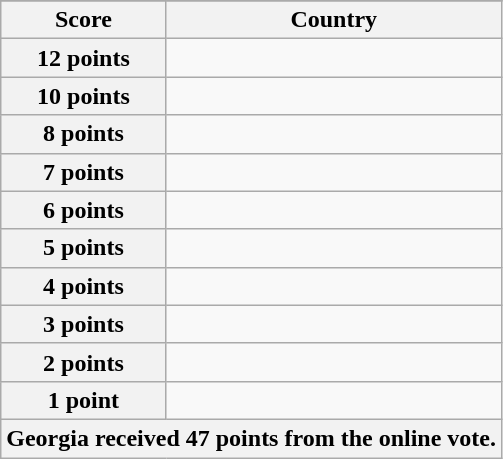<table class="wikitable">
<tr>
</tr>
<tr>
<th scope="col" width="33%">Score</th>
<th scope="col">Country</th>
</tr>
<tr>
<th scope="row">12 points</th>
<td></td>
</tr>
<tr>
<th scope="row">10 points</th>
<td></td>
</tr>
<tr>
<th scope="row">8 points</th>
<td></td>
</tr>
<tr>
<th scope="row">7 points</th>
<td></td>
</tr>
<tr>
<th scope="row">6 points</th>
<td></td>
</tr>
<tr>
<th scope="row">5 points</th>
<td></td>
</tr>
<tr>
<th scope="row">4 points</th>
<td></td>
</tr>
<tr>
<th scope="row">3 points</th>
<td></td>
</tr>
<tr>
<th scope="row">2 points</th>
<td></td>
</tr>
<tr>
<th scope="row">1 point</th>
<td></td>
</tr>
<tr>
<th colspan="2">Georgia received 47 points from the online vote.</th>
</tr>
</table>
